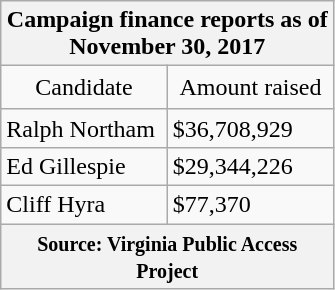<table class="wikitable">
<tr>
<th colspan="2">Campaign finance reports as of November 30, 2017</th>
</tr>
<tr style="text-align:center;">
<td style="padding:5px; width:100px;">Candidate</td>
<td style="padding:5px; width:100px;">Amount raised</td>
</tr>
<tr>
<td>Ralph Northam</td>
<td>$36,708,929</td>
</tr>
<tr>
<td>Ed Gillespie</td>
<td>$29,344,226</td>
</tr>
<tr>
<td>Cliff Hyra</td>
<td>$77,370</td>
</tr>
<tr>
<th colspan="2"><small>Source: Virginia Public Access Project</small></th>
</tr>
</table>
